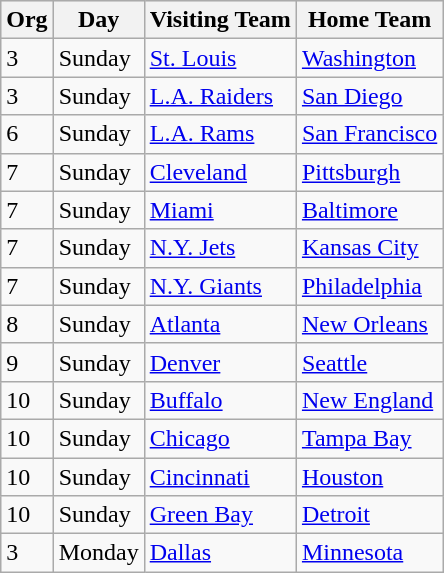<table class="wikitable">
<tr style="background: #e3e3e3;">
<th>Org</th>
<th>Day</th>
<th>Visiting Team</th>
<th>Home Team</th>
</tr>
<tr>
<td>3</td>
<td>Sunday</td>
<td><a href='#'>St. Louis</a></td>
<td><a href='#'>Washington</a></td>
</tr>
<tr>
<td>3</td>
<td>Sunday</td>
<td><a href='#'>L.A. Raiders</a></td>
<td><a href='#'>San Diego</a></td>
</tr>
<tr>
<td>6</td>
<td>Sunday</td>
<td><a href='#'>L.A. Rams</a></td>
<td><a href='#'>San Francisco</a></td>
</tr>
<tr>
<td>7</td>
<td>Sunday</td>
<td><a href='#'>Cleveland</a></td>
<td><a href='#'>Pittsburgh</a></td>
</tr>
<tr>
<td>7</td>
<td>Sunday</td>
<td><a href='#'>Miami</a></td>
<td><a href='#'>Baltimore</a></td>
</tr>
<tr>
<td>7</td>
<td>Sunday</td>
<td><a href='#'>N.Y. Jets</a></td>
<td><a href='#'>Kansas City</a></td>
</tr>
<tr>
<td>7</td>
<td>Sunday</td>
<td><a href='#'>N.Y. Giants</a></td>
<td><a href='#'>Philadelphia</a></td>
</tr>
<tr>
<td>8</td>
<td>Sunday</td>
<td><a href='#'>Atlanta</a></td>
<td><a href='#'>New Orleans</a></td>
</tr>
<tr>
<td>9</td>
<td>Sunday</td>
<td><a href='#'>Denver</a></td>
<td><a href='#'>Seattle</a></td>
</tr>
<tr>
<td>10</td>
<td>Sunday</td>
<td><a href='#'>Buffalo</a></td>
<td><a href='#'>New England</a></td>
</tr>
<tr>
<td>10</td>
<td>Sunday</td>
<td><a href='#'>Chicago</a></td>
<td><a href='#'>Tampa Bay</a></td>
</tr>
<tr>
<td>10</td>
<td>Sunday</td>
<td><a href='#'>Cincinnati</a></td>
<td><a href='#'>Houston</a></td>
</tr>
<tr>
<td>10</td>
<td>Sunday</td>
<td><a href='#'>Green Bay</a></td>
<td><a href='#'>Detroit</a></td>
</tr>
<tr>
<td>3</td>
<td>Monday</td>
<td><a href='#'>Dallas</a></td>
<td><a href='#'>Minnesota</a></td>
</tr>
</table>
